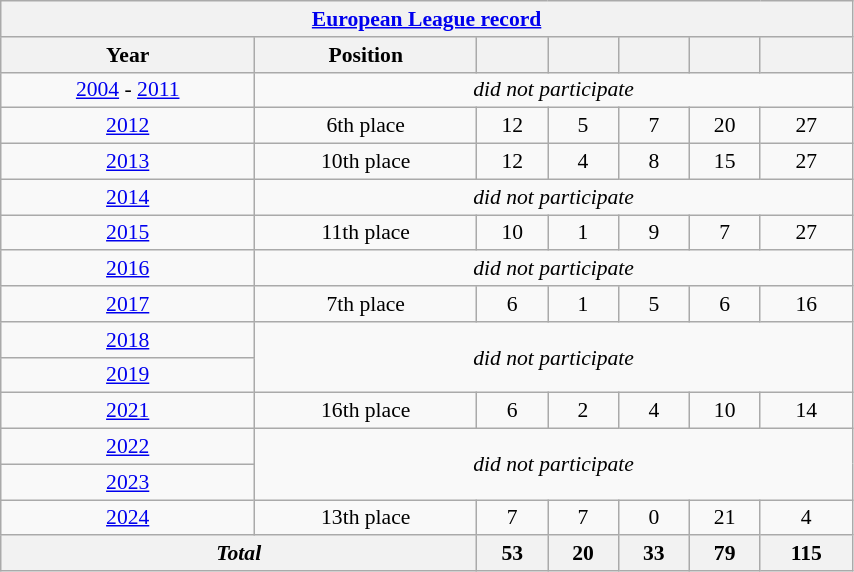<table class="wikitable" width=45% style="text-align: center;font-size:90%;">
<tr>
<th colspan=7><a href='#'>European League record</a></th>
</tr>
<tr>
<th>Year</th>
<th>Position</th>
<th></th>
<th></th>
<th></th>
<th></th>
<th></th>
</tr>
<tr>
<td><a href='#'>2004</a> - <a href='#'>2011</a></td>
<td colspan=7 align=center><em>did not participate</em></td>
</tr>
<tr>
<td> <a href='#'>2012</a></td>
<td>6th place</td>
<td>12</td>
<td>5</td>
<td>7</td>
<td>20</td>
<td>27</td>
</tr>
<tr>
<td> <a href='#'>2013</a></td>
<td>10th place</td>
<td>12</td>
<td>4</td>
<td>8</td>
<td>15</td>
<td>27</td>
</tr>
<tr>
<td> <a href='#'>2014</a></td>
<td colspan=7 align=center><em>did not participate</em></td>
</tr>
<tr>
<td> <a href='#'>2015</a></td>
<td>11th place</td>
<td>10</td>
<td>1</td>
<td>9</td>
<td>7</td>
<td>27</td>
</tr>
<tr>
<td> <a href='#'>2016</a></td>
<td colspan=7 align=center><em>did not participate</em></td>
</tr>
<tr>
<td> <a href='#'>2017</a></td>
<td>7th place</td>
<td>6</td>
<td>1</td>
<td>5</td>
<td>6</td>
<td>16</td>
</tr>
<tr>
<td> <a href='#'>2018</a></td>
<td colspan=7 rowspan=2 align=center><em>did not participate</em></td>
</tr>
<tr>
<td> <a href='#'>2019</a></td>
</tr>
<tr>
<td> <a href='#'>2021</a></td>
<td>16th place</td>
<td>6</td>
<td>2</td>
<td>4</td>
<td>10</td>
<td>14</td>
</tr>
<tr>
<td> <a href='#'>2022</a></td>
<td colspan=7 rowspan=2 align=center><em>did not participate</em></td>
</tr>
<tr>
<td> <a href='#'>2023</a></td>
</tr>
<tr>
<td> <a href='#'>2024</a></td>
<td>13th place</td>
<td>7</td>
<td>7</td>
<td>0</td>
<td>21</td>
<td>4</td>
</tr>
<tr>
<th colspan=2 align=center><em>Total</em></th>
<th>53</th>
<th>20</th>
<th>33</th>
<th>79</th>
<th>115</th>
</tr>
</table>
